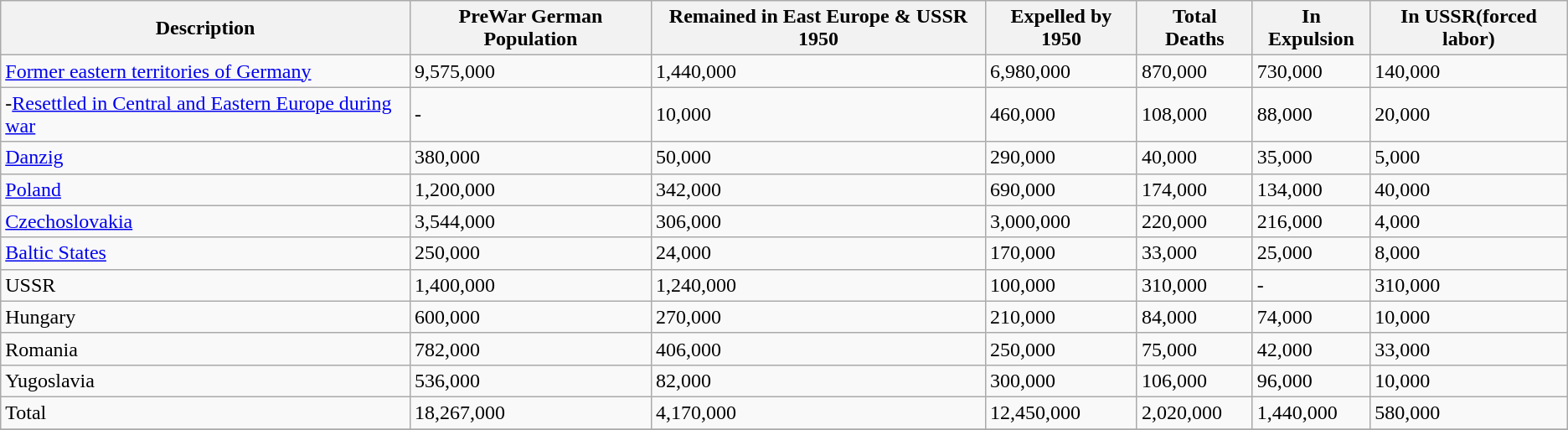<table class="wikitable sortable">
<tr>
<th>Description</th>
<th>PreWar German Population</th>
<th>Remained in East Europe & USSR 1950</th>
<th>Expelled by 1950</th>
<th>Total Deaths</th>
<th>In Expulsion</th>
<th>In USSR(forced labor)</th>
</tr>
<tr>
<td><a href='#'>Former eastern territories of Germany</a></td>
<td>9,575,000</td>
<td>1,440,000</td>
<td>6,980,000</td>
<td>870,000</td>
<td>730,000</td>
<td>140,000</td>
</tr>
<tr>
<td>-<a href='#'>Resettled in Central and Eastern Europe during war</a></td>
<td>-</td>
<td>10,000</td>
<td>460,000</td>
<td>108,000</td>
<td>88,000</td>
<td>20,000</td>
</tr>
<tr>
<td><a href='#'>Danzig</a></td>
<td>380,000</td>
<td>50,000</td>
<td>290,000</td>
<td>40,000</td>
<td>35,000</td>
<td>5,000</td>
</tr>
<tr>
<td><a href='#'>Poland</a></td>
<td>1,200,000</td>
<td>342,000</td>
<td>690,000</td>
<td>174,000</td>
<td>134,000</td>
<td>40,000</td>
</tr>
<tr>
<td><a href='#'>Czechoslovakia</a></td>
<td>3,544,000</td>
<td>306,000</td>
<td>3,000,000</td>
<td>220,000</td>
<td>216,000</td>
<td>4,000</td>
</tr>
<tr>
<td><a href='#'>Baltic States</a></td>
<td>250,000</td>
<td>24,000</td>
<td>170,000</td>
<td>33,000</td>
<td>25,000</td>
<td>8,000</td>
</tr>
<tr>
<td>USSR</td>
<td>1,400,000</td>
<td>1,240,000</td>
<td>100,000</td>
<td>310,000</td>
<td>-</td>
<td>310,000</td>
</tr>
<tr>
<td>Hungary</td>
<td>600,000</td>
<td>270,000</td>
<td>210,000</td>
<td>84,000</td>
<td>74,000</td>
<td>10,000</td>
</tr>
<tr>
<td>Romania</td>
<td>782,000</td>
<td>406,000</td>
<td>250,000</td>
<td>75,000</td>
<td>42,000</td>
<td>33,000</td>
</tr>
<tr>
<td>Yugoslavia</td>
<td>536,000</td>
<td>82,000</td>
<td>300,000</td>
<td>106,000</td>
<td>96,000</td>
<td>10,000</td>
</tr>
<tr>
<td>Total</td>
<td>18,267,000</td>
<td>4,170,000</td>
<td>12,450,000</td>
<td>2,020,000</td>
<td>1,440,000</td>
<td>580,000</td>
</tr>
<tr>
</tr>
</table>
